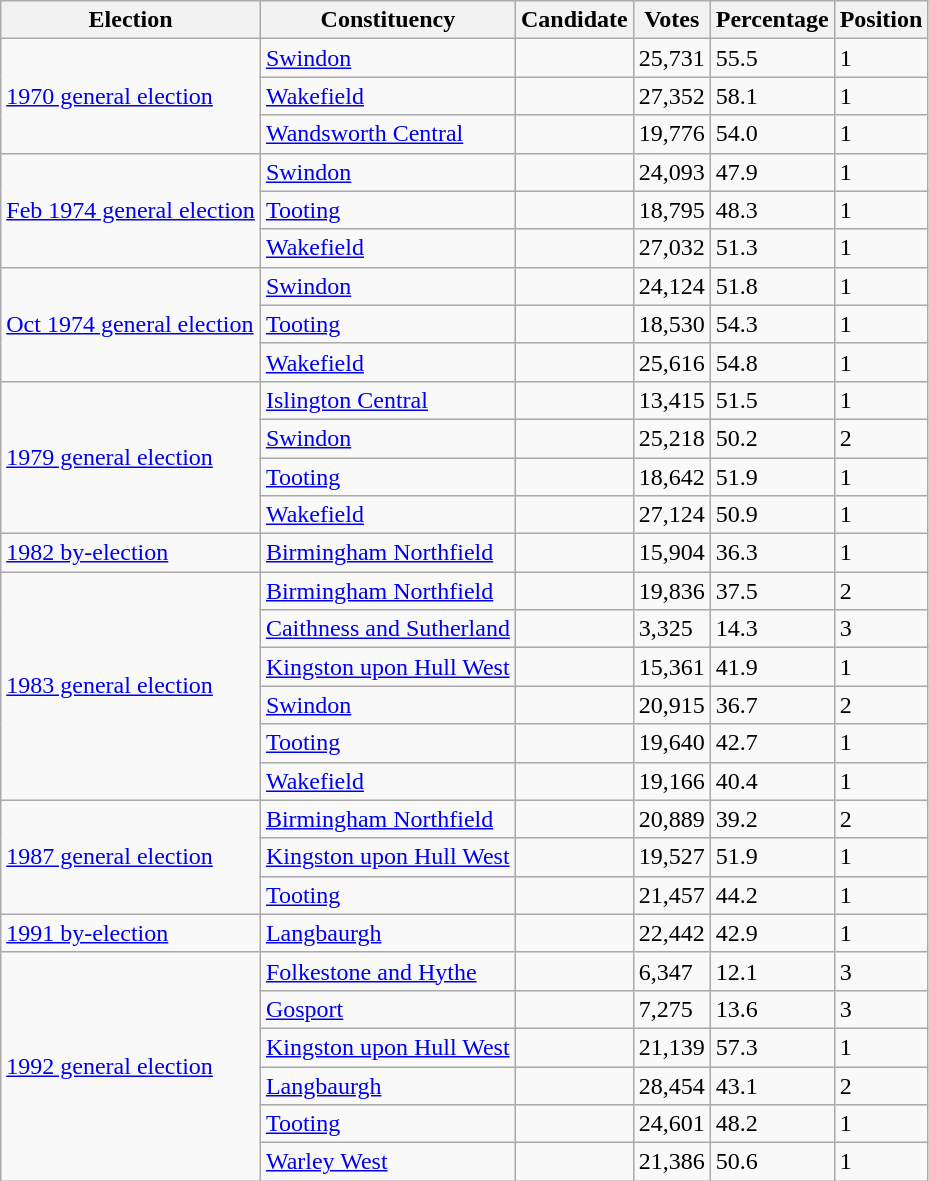<table class="wikitable sortable">
<tr>
<th>Election</th>
<th>Constituency</th>
<th>Candidate</th>
<th>Votes</th>
<th>Percentage</th>
<th>Position</th>
</tr>
<tr>
<td rowspan=3><a href='#'>1970 general election</a></td>
<td><a href='#'>Swindon</a></td>
<td></td>
<td>25,731</td>
<td>55.5</td>
<td>1</td>
</tr>
<tr>
<td><a href='#'>Wakefield</a></td>
<td></td>
<td>27,352</td>
<td>58.1</td>
<td>1</td>
</tr>
<tr>
<td><a href='#'>Wandsworth Central</a></td>
<td></td>
<td>19,776</td>
<td>54.0</td>
<td>1</td>
</tr>
<tr>
<td rowspan=3><a href='#'>Feb 1974 general election</a></td>
<td><a href='#'>Swindon</a></td>
<td></td>
<td>24,093</td>
<td>47.9</td>
<td>1</td>
</tr>
<tr>
<td><a href='#'>Tooting</a></td>
<td></td>
<td>18,795</td>
<td>48.3</td>
<td>1</td>
</tr>
<tr>
<td><a href='#'>Wakefield</a></td>
<td></td>
<td>27,032</td>
<td>51.3</td>
<td>1</td>
</tr>
<tr>
<td rowspan=3><a href='#'>Oct 1974 general election</a></td>
<td><a href='#'>Swindon</a></td>
<td></td>
<td>24,124</td>
<td>51.8</td>
<td>1</td>
</tr>
<tr>
<td><a href='#'>Tooting</a></td>
<td></td>
<td>18,530</td>
<td>54.3</td>
<td>1</td>
</tr>
<tr>
<td><a href='#'>Wakefield</a></td>
<td></td>
<td>25,616</td>
<td>54.8</td>
<td>1</td>
</tr>
<tr>
<td rowspan=4><a href='#'>1979 general election</a></td>
<td><a href='#'>Islington Central</a></td>
<td></td>
<td>13,415</td>
<td>51.5</td>
<td>1</td>
</tr>
<tr>
<td><a href='#'>Swindon</a></td>
<td></td>
<td>25,218</td>
<td>50.2</td>
<td>2</td>
</tr>
<tr>
<td><a href='#'>Tooting</a></td>
<td></td>
<td>18,642</td>
<td>51.9</td>
<td>1</td>
</tr>
<tr>
<td><a href='#'>Wakefield</a></td>
<td></td>
<td>27,124</td>
<td>50.9</td>
<td>1</td>
</tr>
<tr>
<td><a href='#'>1982 by-election</a></td>
<td><a href='#'>Birmingham Northfield</a></td>
<td></td>
<td>15,904</td>
<td>36.3</td>
<td>1</td>
</tr>
<tr>
<td rowspan=6><a href='#'>1983 general election</a></td>
<td><a href='#'>Birmingham Northfield</a></td>
<td></td>
<td>19,836</td>
<td>37.5</td>
<td>2</td>
</tr>
<tr>
<td><a href='#'>Caithness and Sutherland</a></td>
<td></td>
<td>3,325</td>
<td>14.3</td>
<td>3</td>
</tr>
<tr>
<td><a href='#'>Kingston upon Hull West</a></td>
<td></td>
<td>15,361</td>
<td>41.9</td>
<td>1</td>
</tr>
<tr>
<td><a href='#'>Swindon</a></td>
<td></td>
<td>20,915</td>
<td>36.7</td>
<td>2</td>
</tr>
<tr>
<td><a href='#'>Tooting</a></td>
<td></td>
<td>19,640</td>
<td>42.7</td>
<td>1</td>
</tr>
<tr>
<td><a href='#'>Wakefield</a></td>
<td></td>
<td>19,166</td>
<td>40.4</td>
<td>1</td>
</tr>
<tr>
<td rowspan=3><a href='#'>1987 general election</a></td>
<td><a href='#'>Birmingham Northfield</a></td>
<td></td>
<td>20,889</td>
<td>39.2</td>
<td>2</td>
</tr>
<tr>
<td><a href='#'>Kingston upon Hull West</a></td>
<td></td>
<td>19,527</td>
<td>51.9</td>
<td>1</td>
</tr>
<tr>
<td><a href='#'>Tooting</a></td>
<td></td>
<td>21,457</td>
<td>44.2</td>
<td>1</td>
</tr>
<tr>
<td><a href='#'>1991 by-election</a></td>
<td><a href='#'>Langbaurgh</a></td>
<td></td>
<td>22,442</td>
<td>42.9</td>
<td>1</td>
</tr>
<tr>
<td rowspan=6><a href='#'>1992 general election</a></td>
<td><a href='#'>Folkestone and Hythe</a></td>
<td></td>
<td>6,347</td>
<td>12.1</td>
<td>3</td>
</tr>
<tr>
<td><a href='#'>Gosport</a></td>
<td></td>
<td>7,275</td>
<td>13.6</td>
<td>3</td>
</tr>
<tr>
<td><a href='#'>Kingston upon Hull West</a></td>
<td></td>
<td>21,139</td>
<td>57.3</td>
<td>1</td>
</tr>
<tr>
<td><a href='#'>Langbaurgh</a></td>
<td></td>
<td>28,454</td>
<td>43.1</td>
<td>2</td>
</tr>
<tr>
<td><a href='#'>Tooting</a></td>
<td></td>
<td>24,601</td>
<td>48.2</td>
<td>1</td>
</tr>
<tr>
<td><a href='#'>Warley West</a></td>
<td></td>
<td>21,386</td>
<td>50.6</td>
<td>1</td>
</tr>
</table>
